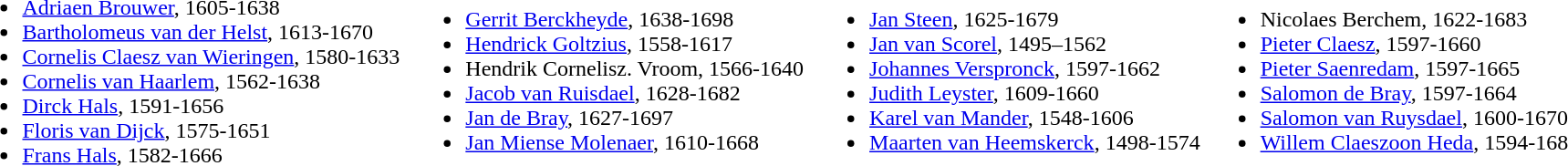<table>
<tr>
<td><br><ul><li><a href='#'>Adriaen Brouwer</a>, 1605-1638</li><li><a href='#'>Bartholomeus van der Helst</a>, 1613-1670</li><li><a href='#'>Cornelis Claesz van Wieringen</a>, 1580-1633</li><li><a href='#'>Cornelis van Haarlem</a>, 1562-1638</li><li><a href='#'>Dirck Hals</a>, 1591-1656</li><li><a href='#'>Floris van Dijck</a>, 1575-1651</li><li><a href='#'>Frans Hals</a>, 1582-1666</li></ul></td>
<td></td>
<td><br><ul><li><a href='#'>Gerrit Berckheyde</a>, 1638-1698</li><li><a href='#'>Hendrick Goltzius</a>, 1558-1617</li><li>Hendrik Cornelisz. Vroom, 1566-1640</li><li><a href='#'>Jacob van Ruisdael</a>, 1628-1682</li><li><a href='#'>Jan de Bray</a>, 1627-1697</li><li><a href='#'>Jan Miense Molenaer</a>, 1610-1668</li></ul></td>
<td></td>
<td><br><ul><li><a href='#'>Jan Steen</a>, 1625-1679</li><li><a href='#'>Jan van Scorel</a>, 1495–1562</li><li><a href='#'>Johannes Verspronck</a>, 1597-1662</li><li><a href='#'>Judith Leyster</a>, 1609-1660</li><li><a href='#'>Karel van Mander</a>, 1548-1606</li><li><a href='#'>Maarten van Heemskerck</a>, 1498-1574</li></ul></td>
<td><br><ul><li>Nicolaes Berchem, 1622-1683</li><li><a href='#'>Pieter Claesz</a>, 1597-1660</li><li><a href='#'>Pieter Saenredam</a>, 1597-1665</li><li><a href='#'>Salomon de Bray</a>, 1597-1664</li><li><a href='#'>Salomon van Ruysdael</a>, 1600-1670</li><li><a href='#'>Willem Claeszoon Heda</a>, 1594-168</li></ul></td>
</tr>
</table>
